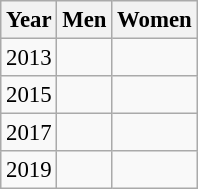<table class="wikitable" style="font-size:95%;">
<tr>
<th>Year</th>
<th>Men</th>
<th>Women</th>
</tr>
<tr>
<td>2013</td>
<td></td>
<td></td>
</tr>
<tr>
<td>2015</td>
<td></td>
<td></td>
</tr>
<tr>
<td>2017</td>
<td></td>
<td></td>
</tr>
<tr>
<td>2019</td>
<td></td>
<td></td>
</tr>
</table>
